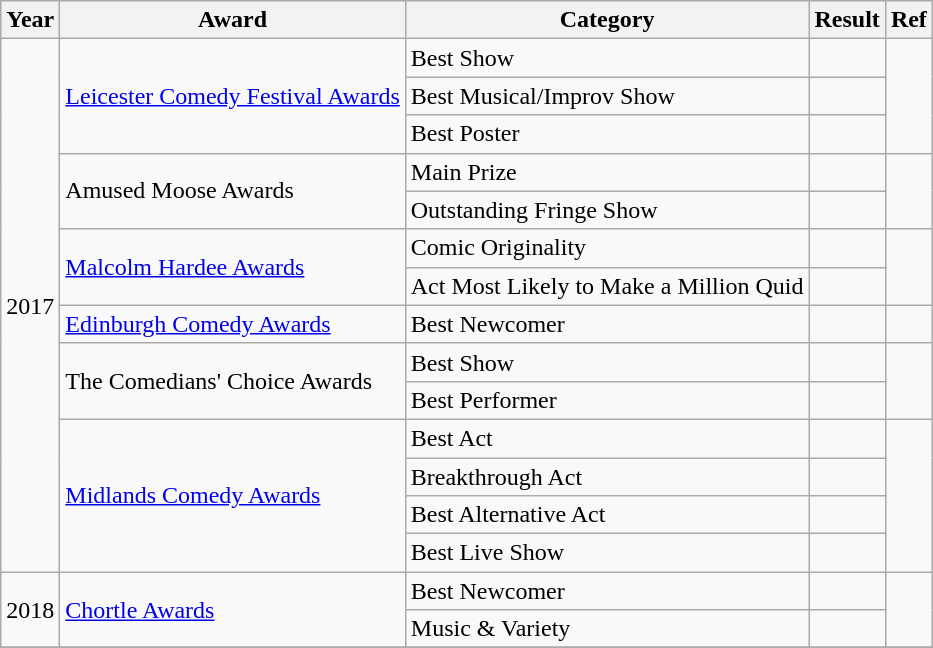<table class="wikitable sortable">
<tr>
<th>Year</th>
<th>Award</th>
<th>Category</th>
<th>Result</th>
<th class=unsortable>Ref</th>
</tr>
<tr>
<td rowspan="14" style="text-align:center;">2017</td>
<td rowspan="3"><a href='#'>Leicester Comedy Festival Awards</a></td>
<td>Best Show</td>
<td></td>
<td rowspan="3"></td>
</tr>
<tr>
<td>Best Musical/Improv Show</td>
<td></td>
</tr>
<tr>
<td>Best Poster</td>
<td></td>
</tr>
<tr>
<td rowspan="2">Amused Moose Awards</td>
<td>Main Prize</td>
<td></td>
<td rowspan="2"></td>
</tr>
<tr>
<td>Outstanding Fringe Show</td>
<td></td>
</tr>
<tr>
<td rowspan="2"><a href='#'>Malcolm Hardee Awards</a></td>
<td>Comic Originality</td>
<td></td>
<td rowspan="2"></td>
</tr>
<tr>
<td>Act Most Likely to Make a Million Quid</td>
<td></td>
</tr>
<tr>
<td rowspan="1"><a href='#'>Edinburgh Comedy Awards</a></td>
<td>Best Newcomer</td>
<td></td>
<td rowspan="1"></td>
</tr>
<tr>
<td rowspan="2">The Comedians' Choice Awards</td>
<td>Best Show</td>
<td></td>
<td rowspan="2"></td>
</tr>
<tr>
<td>Best Performer</td>
<td></td>
</tr>
<tr>
<td rowspan="4"><a href='#'>Midlands Comedy Awards</a></td>
<td>Best Act</td>
<td></td>
<td rowspan="4"></td>
</tr>
<tr>
<td>Breakthrough Act</td>
<td></td>
</tr>
<tr>
<td>Best Alternative Act</td>
<td></td>
</tr>
<tr>
<td>Best Live Show</td>
<td></td>
</tr>
<tr>
<td rowspan="2" style="text-align:center;">2018</td>
<td rowspan="2"><a href='#'>Chortle Awards</a></td>
<td>Best Newcomer</td>
<td></td>
<td rowspan="2"></td>
</tr>
<tr>
<td>Music & Variety</td>
<td></td>
</tr>
<tr>
</tr>
</table>
